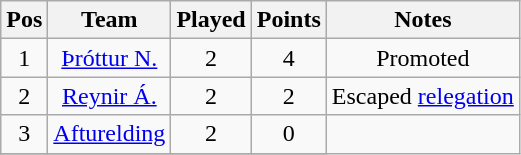<table class="wikitable" style="text-align: center;">
<tr>
<th>Pos</th>
<th>Team</th>
<th>Played</th>
<th>Points</th>
<th>Notes</th>
</tr>
<tr>
<td>1</td>
<td><a href='#'>Þróttur N.</a></td>
<td>2</td>
<td>4</td>
<td align="center" rowspan="1">Promoted</td>
</tr>
<tr>
<td>2</td>
<td><a href='#'>Reynir Á.</a></td>
<td>2</td>
<td>2</td>
<td>Escaped <a href='#'>relegation</a></td>
</tr>
<tr>
<td>3</td>
<td><a href='#'>Afturelding</a></td>
<td>2</td>
<td>0</td>
</tr>
<tr>
</tr>
</table>
